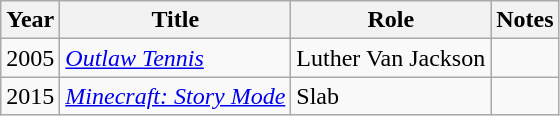<table class="wikitable plainrowheaders sortable" style="margin–right: 0;">
<tr>
<th>Year</th>
<th>Title</th>
<th>Role</th>
<th>Notes</th>
</tr>
<tr>
<td>2005</td>
<td><em><a href='#'>Outlaw Tennis</a></em></td>
<td>Luther Van Jackson</td>
<td></td>
</tr>
<tr>
<td>2015</td>
<td><em><a href='#'>Minecraft: Story Mode</a></em></td>
<td>Slab</td>
<td></td>
</tr>
</table>
